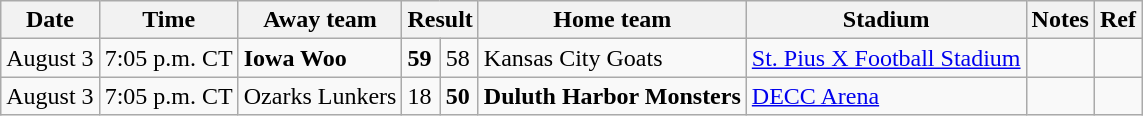<table class="wikitable">
<tr>
<th>Date</th>
<th>Time</th>
<th>Away team</th>
<th colspan="2">Result</th>
<th>Home team</th>
<th>Stadium</th>
<th>Notes</th>
<th>Ref</th>
</tr>
<tr>
<td>August 3</td>
<td>7:05 p.m. CT</td>
<td><strong>Iowa Woo</strong></td>
<td><strong>59</strong></td>
<td>58</td>
<td>Kansas City Goats</td>
<td><a href='#'>St. Pius X Football Stadium</a></td>
<td></td>
<td></td>
</tr>
<tr>
<td>August 3</td>
<td>7:05 p.m. CT</td>
<td>Ozarks Lunkers</td>
<td>18</td>
<td><strong>50</strong></td>
<td><strong>Duluth Harbor Monsters</strong></td>
<td><a href='#'>DECC Arena</a></td>
<td></td>
<td></td>
</tr>
</table>
